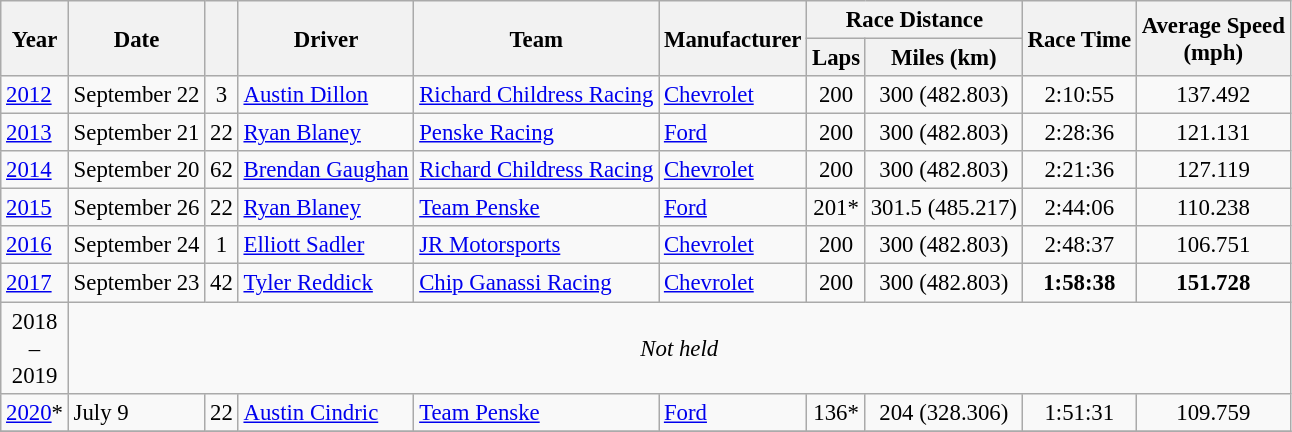<table class="wikitable" style="font-size: 95%;">
<tr>
<th rowspan="2">Year</th>
<th rowspan="2">Date</th>
<th rowspan="2"></th>
<th rowspan="2">Driver</th>
<th rowspan="2">Team</th>
<th rowspan="2">Manufacturer</th>
<th colspan="2">Race Distance</th>
<th rowspan="2">Race Time</th>
<th rowspan="2">Average Speed<br>(mph)</th>
</tr>
<tr>
<th>Laps</th>
<th>Miles (km)</th>
</tr>
<tr>
<td><a href='#'>2012</a></td>
<td>September 22</td>
<td align="center">3</td>
<td><a href='#'>Austin Dillon</a></td>
<td><a href='#'>Richard Childress Racing</a></td>
<td><a href='#'>Chevrolet</a></td>
<td align="center">200</td>
<td align="center">300 (482.803)</td>
<td align="center">2:10:55</td>
<td align="center">137.492</td>
</tr>
<tr>
<td><a href='#'>2013</a></td>
<td>September 21</td>
<td align="center">22</td>
<td><a href='#'>Ryan Blaney</a></td>
<td><a href='#'>Penske Racing</a></td>
<td><a href='#'>Ford</a></td>
<td align="center">200</td>
<td align="center">300 (482.803)</td>
<td align="center">2:28:36</td>
<td align="center">121.131</td>
</tr>
<tr>
<td><a href='#'>2014</a></td>
<td>September 20</td>
<td align="center">62</td>
<td><a href='#'>Brendan Gaughan</a></td>
<td><a href='#'>Richard Childress Racing</a></td>
<td><a href='#'>Chevrolet</a></td>
<td align="center">200</td>
<td align="center">300 (482.803)</td>
<td align="center">2:21:36</td>
<td align="center">127.119</td>
</tr>
<tr>
<td><a href='#'>2015</a></td>
<td>September 26</td>
<td align="center">22</td>
<td><a href='#'>Ryan Blaney</a></td>
<td><a href='#'>Team Penske</a></td>
<td><a href='#'>Ford</a></td>
<td align="center">201*</td>
<td align="center">301.5 (485.217)</td>
<td align="center">2:44:06</td>
<td align="center">110.238</td>
</tr>
<tr>
<td><a href='#'>2016</a></td>
<td>September 24</td>
<td align="center">1</td>
<td><a href='#'>Elliott Sadler</a></td>
<td><a href='#'>JR Motorsports</a></td>
<td><a href='#'>Chevrolet</a></td>
<td align="center">200</td>
<td align="center">300 (482.803)</td>
<td align="center">2:48:37</td>
<td align="center">106.751</td>
</tr>
<tr>
<td><a href='#'>2017</a></td>
<td>September 23</td>
<td align="center">42</td>
<td><a href='#'>Tyler Reddick</a></td>
<td><a href='#'>Chip Ganassi Racing</a></td>
<td><a href='#'>Chevrolet</a></td>
<td align="center">200</td>
<td align="center">300 (482.803)</td>
<td align="center"><strong>1:58:38</strong></td>
<td align="center"><strong>151.728</strong></td>
</tr>
<tr>
<td align=center>2018<br>–<br>2019</td>
<td colspan="10" align="center"><em>Not held</em></td>
</tr>
<tr>
<td><a href='#'>2020</a>*</td>
<td>July 9</td>
<td align="center">22</td>
<td><a href='#'>Austin Cindric</a></td>
<td><a href='#'>Team Penske</a></td>
<td><a href='#'>Ford</a></td>
<td align="center">136*</td>
<td align="center">204 (328.306)</td>
<td align="center">1:51:31</td>
<td align="center">109.759</td>
</tr>
<tr>
</tr>
</table>
